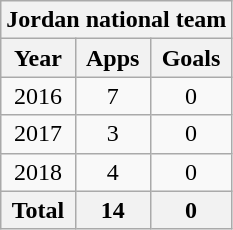<table class="wikitable" style="text-align:center">
<tr>
<th colspan=3>Jordan national team</th>
</tr>
<tr>
<th>Year</th>
<th>Apps</th>
<th>Goals</th>
</tr>
<tr>
<td>2016</td>
<td>7</td>
<td>0</td>
</tr>
<tr>
<td>2017</td>
<td>3</td>
<td>0</td>
</tr>
<tr>
<td>2018</td>
<td>4</td>
<td>0</td>
</tr>
<tr>
<th>Total</th>
<th>14</th>
<th>0</th>
</tr>
</table>
